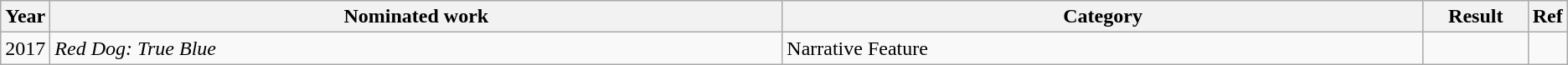<table class="wikitable">
<tr>
<th scope="col" style="width:1em;">Year</th>
<th scope="col" style="width:40em;">Nominated work</th>
<th scope="col" style="width:35em;">Category</th>
<th scope="col" style="width:5em;">Result</th>
<th scope="col" style="width:1em;" class="unsortable">Ref</th>
</tr>
<tr>
<td>2017</td>
<td><em>Red Dog: True Blue</em></td>
<td>Narrative Feature</td>
<td></td>
<td></td>
</tr>
</table>
